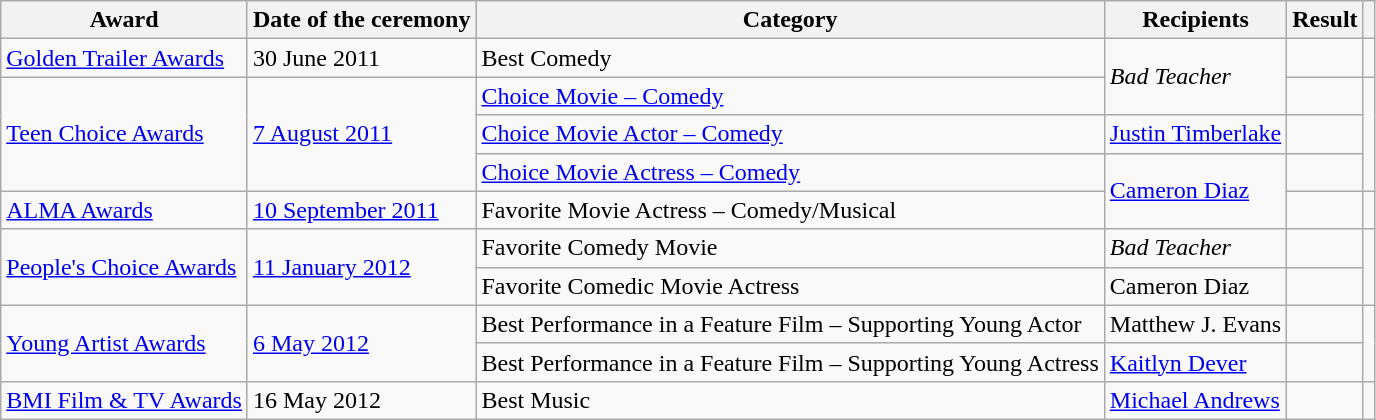<table class="wikitable plainrowheaders sortable">
<tr>
<th scope="col">Award</th>
<th scope="col">Date of the ceremony</th>
<th scope="col">Category</th>
<th scope="col">Recipients</th>
<th scope="col">Result</th>
<th class="unsortable" scope="col"></th>
</tr>
<tr>
<td><a href='#'>Golden Trailer Awards</a></td>
<td>30 June 2011</td>
<td>Best Comedy</td>
<td rowspan="2"><em>Bad Teacher</em></td>
<td></td>
<td></td>
</tr>
<tr>
<td rowspan="3"><a href='#'>Teen Choice Awards</a></td>
<td rowspan="3"><a href='#'>7 August 2011</a></td>
<td><a href='#'>Choice Movie – Comedy</a></td>
<td></td>
<td rowspan="3"></td>
</tr>
<tr>
<td><a href='#'>Choice Movie Actor – Comedy</a></td>
<td><a href='#'>Justin Timberlake</a></td>
<td></td>
</tr>
<tr>
<td><a href='#'>Choice Movie Actress – Comedy</a></td>
<td rowspan="2"><a href='#'>Cameron Diaz</a></td>
<td></td>
</tr>
<tr>
<td scope="row"><a href='#'>ALMA Awards</a></td>
<td><a href='#'>10 September 2011</a></td>
<td>Favorite Movie Actress – Comedy/Musical</td>
<td></td>
<td></td>
</tr>
<tr>
<td rowspan="2"><a href='#'>People's Choice Awards</a></td>
<td rowspan="2"><a href='#'>11 January 2012</a></td>
<td>Favorite Comedy Movie</td>
<td><em>Bad Teacher</em></td>
<td></td>
<td rowspan="2"></td>
</tr>
<tr>
<td>Favorite Comedic Movie Actress</td>
<td>Cameron Diaz</td>
<td></td>
</tr>
<tr>
<td rowspan="2"><a href='#'>Young Artist Awards</a></td>
<td rowspan="2"><a href='#'>6 May 2012</a></td>
<td>Best Performance in a Feature Film –  Supporting Young Actor</td>
<td>Matthew J. Evans</td>
<td></td>
<td rowspan="2"></td>
</tr>
<tr>
<td>Best Performance in a Feature Film –  Supporting Young Actress</td>
<td><a href='#'>Kaitlyn Dever</a></td>
<td></td>
</tr>
<tr>
<td><a href='#'>BMI Film & TV Awards</a></td>
<td>16 May 2012</td>
<td>Best Music</td>
<td><a href='#'>Michael Andrews</a></td>
<td></td>
<td></td>
</tr>
</table>
